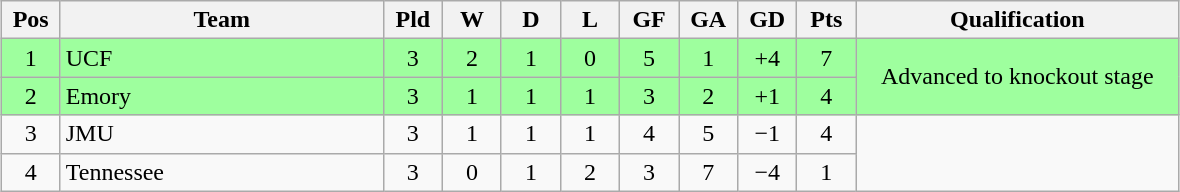<table class="wikitable" style="text-align:center; margin: 1em auto">
<tr>
<th style="width:2em">Pos</th>
<th style="width:13em">Team</th>
<th style="width:2em">Pld</th>
<th style="width:2em">W</th>
<th style="width:2em">D</th>
<th style="width:2em">L</th>
<th style="width:2em">GF</th>
<th style="width:2em">GA</th>
<th style="width:2em">GD</th>
<th style="width:2em">Pts</th>
<th style="width:13em">Qualification</th>
</tr>
<tr bgcolor="#9eff9e">
<td>1</td>
<td style="text-align:left">UCF</td>
<td>3</td>
<td>2</td>
<td>1</td>
<td>0</td>
<td>5</td>
<td>1</td>
<td>+4</td>
<td>7</td>
<td rowspan="2">Advanced to knockout stage</td>
</tr>
<tr bgcolor="#9eff9e">
<td>2</td>
<td style="text-align:left">Emory</td>
<td>3</td>
<td>1</td>
<td>1</td>
<td>1</td>
<td>3</td>
<td>2</td>
<td>+1</td>
<td>4</td>
</tr>
<tr>
<td>3</td>
<td style="text-align:left">JMU</td>
<td>3</td>
<td>1</td>
<td>1</td>
<td>1</td>
<td>4</td>
<td>5</td>
<td>−1</td>
<td>4</td>
<td rowspan="2"></td>
</tr>
<tr>
<td>4</td>
<td style="text-align:left">Tennessee</td>
<td>3</td>
<td>0</td>
<td>1</td>
<td>2</td>
<td>3</td>
<td>7</td>
<td>−4</td>
<td>1</td>
</tr>
</table>
